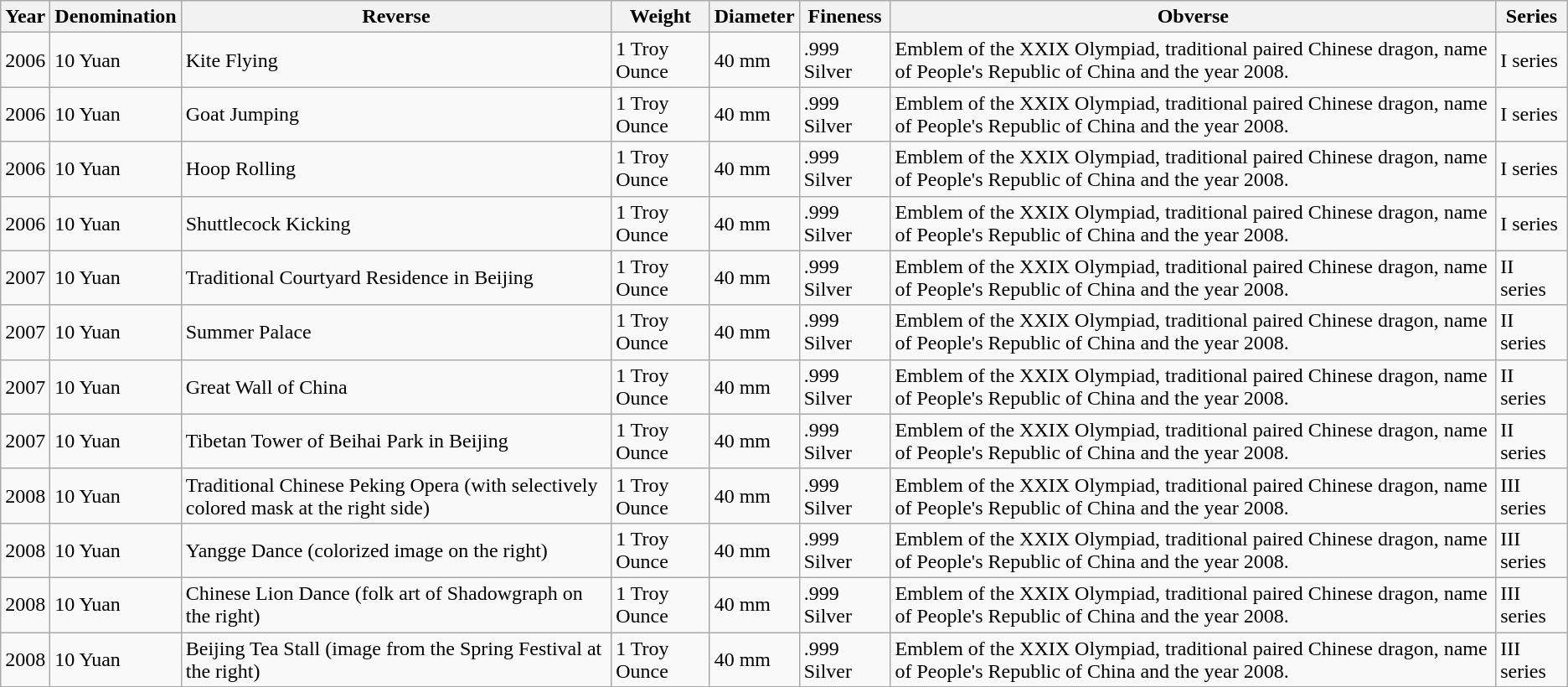<table class="wikitable">
<tr>
<th>Year</th>
<th>Denomination</th>
<th>Reverse</th>
<th>Weight</th>
<th>Diameter</th>
<th>Fineness</th>
<th>Obverse</th>
<th>Series</th>
</tr>
<tr>
<td>2006</td>
<td>10 Yuan</td>
<td>Kite Flying</td>
<td>1 Troy Ounce</td>
<td>40 mm</td>
<td>.999 Silver</td>
<td>Emblem of the XXIX Olympiad, traditional paired Chinese dragon, name of People's Republic of China and the year 2008.</td>
<td>I series</td>
</tr>
<tr>
<td>2006</td>
<td>10 Yuan</td>
<td>Goat Jumping</td>
<td>1 Troy Ounce</td>
<td>40 mm</td>
<td>.999 Silver</td>
<td>Emblem of the XXIX Olympiad, traditional paired Chinese dragon, name of People's Republic of China and the year 2008.</td>
<td>I series</td>
</tr>
<tr>
<td>2006</td>
<td>10 Yuan</td>
<td>Hoop Rolling</td>
<td>1 Troy Ounce</td>
<td>40 mm</td>
<td>.999 Silver</td>
<td>Emblem of the XXIX Olympiad, traditional paired Chinese dragon, name of People's Republic of China and the year 2008.</td>
<td>I series</td>
</tr>
<tr>
<td>2006</td>
<td>10 Yuan</td>
<td>Shuttlecock Kicking</td>
<td>1 Troy Ounce</td>
<td>40 mm</td>
<td>.999 Silver</td>
<td>Emblem of the XXIX Olympiad, traditional paired Chinese dragon, name of People's Republic of China and the year 2008.</td>
<td>I series</td>
</tr>
<tr>
<td>2007</td>
<td>10 Yuan</td>
<td>Traditional Courtyard Residence in Beijing</td>
<td>1 Troy Ounce</td>
<td>40 mm</td>
<td>.999 Silver</td>
<td>Emblem of the XXIX Olympiad, traditional paired Chinese dragon, name of People's Republic of China and the year 2008.</td>
<td>II series</td>
</tr>
<tr>
<td>2007</td>
<td>10 Yuan</td>
<td>Summer Palace</td>
<td>1 Troy Ounce</td>
<td>40 mm</td>
<td>.999 Silver</td>
<td>Emblem of the XXIX Olympiad, traditional paired Chinese dragon, name of People's Republic of China and the year 2008.</td>
<td>II series</td>
</tr>
<tr>
<td>2007</td>
<td>10 Yuan</td>
<td>Great Wall of China</td>
<td>1 Troy Ounce</td>
<td>40 mm</td>
<td>.999 Silver</td>
<td>Emblem of the XXIX Olympiad, traditional paired Chinese dragon, name of People's Republic of China and the year 2008.</td>
<td>II series</td>
</tr>
<tr>
<td>2007</td>
<td>10 Yuan</td>
<td>Tibetan Tower of Beihai Park in Beijing</td>
<td>1 Troy Ounce</td>
<td>40 mm</td>
<td>.999 Silver</td>
<td>Emblem of the XXIX Olympiad, traditional paired Chinese dragon, name of People's Republic of China and the year 2008.</td>
<td>II series</td>
</tr>
<tr>
<td>2008</td>
<td>10 Yuan</td>
<td>Traditional Chinese Peking Opera (with selectively colored mask at the right side) </td>
<td>1 Troy Ounce</td>
<td>40 mm</td>
<td>.999 Silver</td>
<td>Emblem of the XXIX Olympiad, traditional paired Chinese dragon, name of People's Republic of China and the year 2008.</td>
<td>III series</td>
</tr>
<tr>
<td>2008</td>
<td>10 Yuan</td>
<td>Yangge Dance (colorized image on the right)</td>
<td>1 Troy Ounce</td>
<td>40 mm</td>
<td>.999 Silver</td>
<td>Emblem of the XXIX Olympiad, traditional paired Chinese dragon, name of People's Republic of China and the year 2008.</td>
<td>III series</td>
</tr>
<tr>
<td>2008</td>
<td>10 Yuan</td>
<td>Chinese Lion Dance (folk art of Shadowgraph on the right) </td>
<td>1 Troy Ounce</td>
<td>40 mm</td>
<td>.999 Silver</td>
<td>Emblem of the XXIX Olympiad, traditional paired Chinese dragon, name of People's Republic of China and the year 2008.</td>
<td>III series</td>
</tr>
<tr>
<td>2008</td>
<td>10 Yuan</td>
<td>Beijing Tea Stall (image from the Spring Festival at the right)</td>
<td>1 Troy Ounce</td>
<td>40 mm</td>
<td>.999 Silver</td>
<td>Emblem of the XXIX Olympiad, traditional paired Chinese dragon, name of People's Republic of China and the year 2008.</td>
<td>III series</td>
</tr>
<tr>
</tr>
</table>
